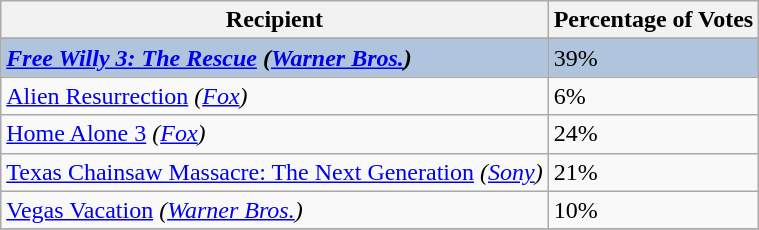<table class="wikitable sortable plainrowheaders">
<tr>
<th>Recipient</th>
<th>Percentage of Votes</th>
</tr>
<tr>
</tr>
<tr style="background:#B0C4DE;">
<td><strong><em><a href='#'>Free Willy 3: The Rescue</a><em> (<a href='#'>Warner Bros.</a>)<strong></td>
<td></strong>39%<strong></td>
</tr>
<tr>
<td></em><a href='#'>Alien Resurrection</a><em> (<a href='#'>Fox</a>)</td>
<td>6%</td>
</tr>
<tr>
<td></em><a href='#'>Home Alone 3</a><em> (<a href='#'>Fox</a>)</td>
<td>24%</td>
</tr>
<tr>
<td></em><a href='#'>Texas Chainsaw Massacre: The Next Generation</a><em> (<a href='#'>Sony</a>)</td>
<td>21%</td>
</tr>
<tr>
<td></em><a href='#'>Vegas Vacation</a><em> (<a href='#'>Warner Bros.</a>)</td>
<td>10%</td>
</tr>
<tr>
</tr>
</table>
